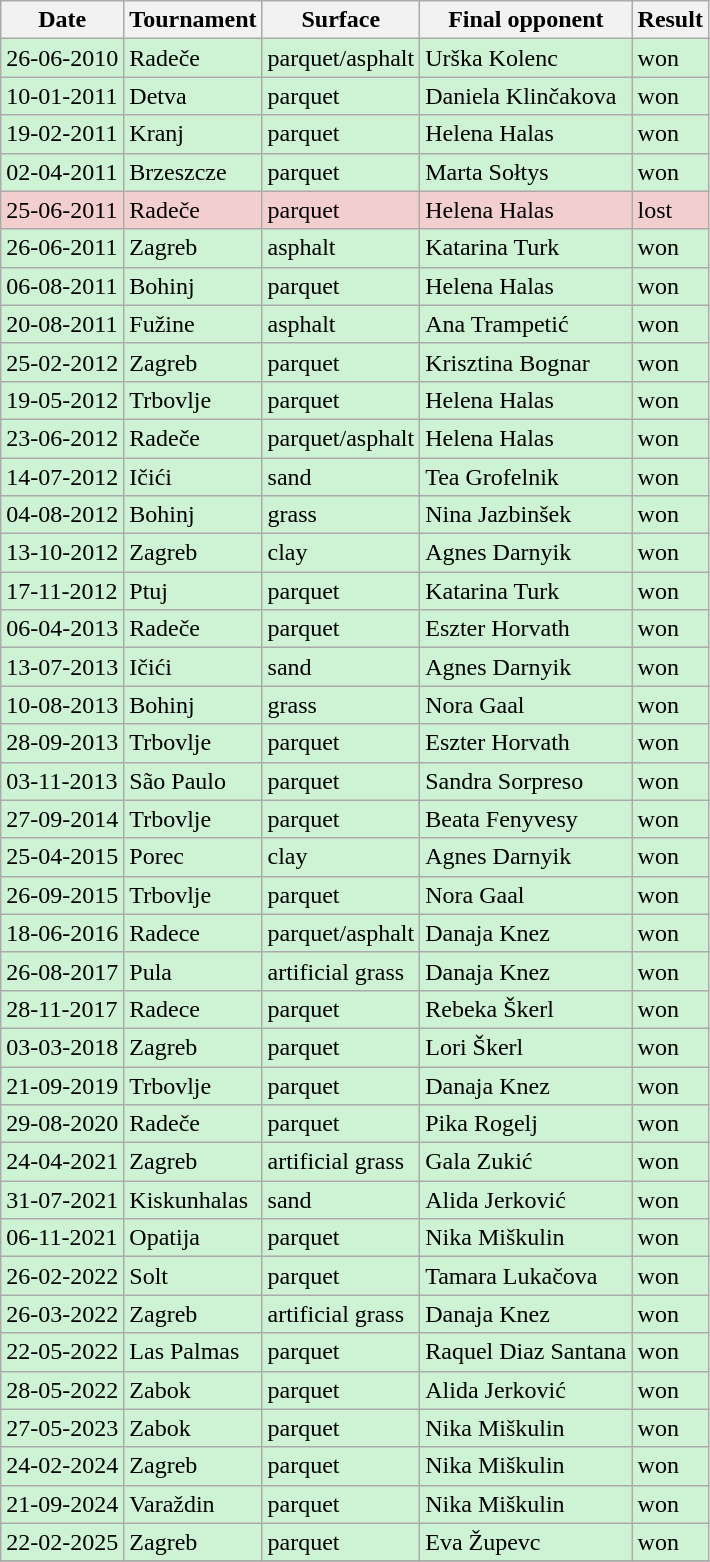<table class=wikitable>
<tr>
<th>Date</th>
<th>Tournament</th>
<th>Surface</th>
<th>Final opponent</th>
<th>Result</th>
</tr>
<tr bgcolor=#CEF2D4>
<td>26-06-2010</td>
<td> Radeče</td>
<td>parquet/asphalt</td>
<td> Urška Kolenc</td>
<td>won</td>
</tr>
<tr bgcolor=#CEF2D4>
<td>10-01-2011</td>
<td> Detva</td>
<td>parquet</td>
<td> Daniela Klinčakova</td>
<td>won</td>
</tr>
<tr bgcolor=#CEF2D4>
<td>19-02-2011</td>
<td> Kranj</td>
<td>parquet</td>
<td> Helena Halas</td>
<td>won</td>
</tr>
<tr bgcolor=#CEF2D4>
<td>02-04-2011</td>
<td> Brzeszcze</td>
<td>parquet</td>
<td> Marta Sołtys</td>
<td>won</td>
</tr>
<tr bgcolor=#F2CECE>
<td>25-06-2011</td>
<td> Radeče</td>
<td>parquet</td>
<td> Helena Halas</td>
<td>lost</td>
</tr>
<tr bgcolor=#CEF2D4>
<td>26-06-2011</td>
<td> Zagreb</td>
<td>asphalt</td>
<td> Katarina Turk</td>
<td>won</td>
</tr>
<tr bgcolor=#CEF2D4>
<td>06-08-2011</td>
<td> Bohinj</td>
<td>parquet</td>
<td> Helena Halas</td>
<td>won</td>
</tr>
<tr bgcolor=#CEF2D4>
<td>20-08-2011</td>
<td> Fužine</td>
<td>asphalt</td>
<td> Ana Trampetić</td>
<td>won</td>
</tr>
<tr bgcolor=#CEF2D4>
<td>25-02-2012</td>
<td> Zagreb</td>
<td>parquet</td>
<td> Krisztina Bognar</td>
<td>won</td>
</tr>
<tr bgcolor=#CEF2D4>
<td>19-05-2012</td>
<td> Trbovlje</td>
<td>parquet</td>
<td> Helena Halas</td>
<td>won</td>
</tr>
<tr bgcolor=#CEF2D4>
<td>23-06-2012</td>
<td> Radeče</td>
<td>parquet/asphalt</td>
<td> Helena Halas</td>
<td>won</td>
</tr>
<tr bgcolor=#CEF2D4>
<td>14-07-2012</td>
<td> Ičići</td>
<td>sand</td>
<td> Tea Grofelnik</td>
<td>won</td>
</tr>
<tr bgcolor=#CEF2D4>
<td>04-08-2012</td>
<td> Bohinj</td>
<td>grass</td>
<td> Nina Jazbinšek</td>
<td>won</td>
</tr>
<tr bgcolor=#CEF2D4>
<td>13-10-2012</td>
<td> Zagreb</td>
<td>clay</td>
<td> Agnes Darnyik</td>
<td>won</td>
</tr>
<tr bgcolor=#CEF2D4>
<td>17-11-2012</td>
<td> Ptuj</td>
<td>parquet</td>
<td> Katarina Turk</td>
<td>won</td>
</tr>
<tr bgcolor=#CEF2D4>
<td>06-04-2013</td>
<td> Radeče</td>
<td>parquet</td>
<td> Eszter Horvath</td>
<td>won</td>
</tr>
<tr bgcolor=#CEF2D4>
<td>13-07-2013</td>
<td> Ičići</td>
<td>sand</td>
<td> Agnes Darnyik</td>
<td>won</td>
</tr>
<tr bgcolor=#CEF2D4>
<td>10-08-2013</td>
<td> Bohinj</td>
<td>grass</td>
<td> Nora Gaal</td>
<td>won</td>
</tr>
<tr bgcolor=#CEF2D4>
<td>28-09-2013</td>
<td> Trbovlje</td>
<td>parquet</td>
<td> Eszter Horvath</td>
<td>won</td>
</tr>
<tr bgcolor=#CEF2D4>
<td>03-11-2013</td>
<td> São Paulo</td>
<td>parquet</td>
<td> Sandra Sorpreso</td>
<td>won</td>
</tr>
<tr bgcolor=#CEF2D4>
<td>27-09-2014</td>
<td> Trbovlje</td>
<td>parquet</td>
<td> Beata Fenyvesy</td>
<td>won</td>
</tr>
<tr bgcolor=#CEF2D4>
<td>25-04-2015</td>
<td> Porec</td>
<td>clay</td>
<td> Agnes Darnyik</td>
<td>won</td>
</tr>
<tr bgcolor=#CEF2D4>
<td>26-09-2015</td>
<td> Trbovlje</td>
<td>parquet</td>
<td> Nora Gaal</td>
<td>won</td>
</tr>
<tr bgcolor=#CEF2D4>
<td>18-06-2016</td>
<td> Radece</td>
<td>parquet/asphalt</td>
<td> Danaja Knez</td>
<td>won</td>
</tr>
<tr bgcolor=#CEF2D4>
<td>26-08-2017</td>
<td> Pula</td>
<td>artificial grass</td>
<td> Danaja Knez</td>
<td>won</td>
</tr>
<tr bgcolor=#CEF2D4>
<td>28-11-2017</td>
<td> Radece</td>
<td>parquet</td>
<td> Rebeka Škerl</td>
<td>won</td>
</tr>
<tr bgcolor=#CEF2D4>
<td>03-03-2018</td>
<td> Zagreb</td>
<td>parquet</td>
<td> Lori Škerl</td>
<td>won</td>
</tr>
<tr bgcolor=#CEF2D4>
<td>21-09-2019</td>
<td> Trbovlje</td>
<td>parquet</td>
<td> Danaja Knez</td>
<td>won</td>
</tr>
<tr bgcolor=#CEF2D4>
<td>29-08-2020</td>
<td> Radeče</td>
<td>parquet</td>
<td> Pika Rogelj</td>
<td>won</td>
</tr>
<tr bgcolor=#CEF2D4>
<td>24-04-2021</td>
<td> Zagreb</td>
<td>artificial grass</td>
<td> Gala Zukić</td>
<td>won</td>
</tr>
<tr bgcolor=#CEF2D4>
<td>31-07-2021</td>
<td> Kiskunhalas</td>
<td>sand</td>
<td> Alida Jerković</td>
<td>won</td>
</tr>
<tr bgcolor=#CEF2D4>
<td>06-11-2021</td>
<td> Opatija</td>
<td>parquet</td>
<td> Nika Miškulin</td>
<td>won</td>
</tr>
<tr bgcolor=#CEF2D4>
<td>26-02-2022</td>
<td> Solt</td>
<td>parquet</td>
<td> Tamara Lukačova</td>
<td>won</td>
</tr>
<tr bgcolor=#CEF2D4>
<td>26-03-2022</td>
<td> Zagreb</td>
<td>artificial grass</td>
<td> Danaja Knez</td>
<td>won</td>
</tr>
<tr bgcolor=#CEF2D4>
<td>22-05-2022</td>
<td> Las Palmas</td>
<td>parquet</td>
<td> Raquel Diaz Santana</td>
<td>won</td>
</tr>
<tr bgcolor=#CEF2D4>
<td>28-05-2022</td>
<td> Zabok</td>
<td>parquet</td>
<td> Alida Jerković</td>
<td>won</td>
</tr>
<tr bgcolor=#CEF2D4>
<td>27-05-2023</td>
<td> Zabok</td>
<td>parquet</td>
<td> Nika Miškulin</td>
<td>won</td>
</tr>
<tr bgcolor=#CEF2D4>
<td>24-02-2024</td>
<td> Zagreb</td>
<td>parquet</td>
<td> Nika Miškulin</td>
<td>won</td>
</tr>
<tr bgcolor=#CEF2D4>
<td>21-09-2024</td>
<td> Varaždin</td>
<td>parquet</td>
<td> Nika Miškulin</td>
<td>won</td>
</tr>
<tr bgcolor=#CEF2D4>
<td>22-02-2025</td>
<td> Zagreb</td>
<td>parquet</td>
<td> Eva Župevc</td>
<td>won</td>
</tr>
<tr bgcolor=moccasin>
</tr>
</table>
